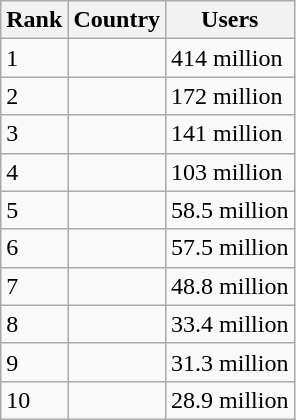<table class="wikitable">
<tr>
<th>Rank</th>
<th>Country</th>
<th>Users</th>
</tr>
<tr>
<td>1</td>
<td></td>
<td>414 million</td>
</tr>
<tr>
<td>2</td>
<td></td>
<td>172 million</td>
</tr>
<tr>
<td>3</td>
<td></td>
<td>141 million</td>
</tr>
<tr>
<td>4</td>
<td></td>
<td>103 million</td>
</tr>
<tr>
<td>5</td>
<td></td>
<td>58.5 million</td>
</tr>
<tr>
<td>6</td>
<td></td>
<td>57.5 million</td>
</tr>
<tr>
<td>7</td>
<td></td>
<td>48.8 million</td>
</tr>
<tr>
<td>8</td>
<td></td>
<td>33.4 million</td>
</tr>
<tr>
<td>9</td>
<td></td>
<td>31.3 million</td>
</tr>
<tr>
<td>10</td>
<td></td>
<td>28.9 million</td>
</tr>
</table>
